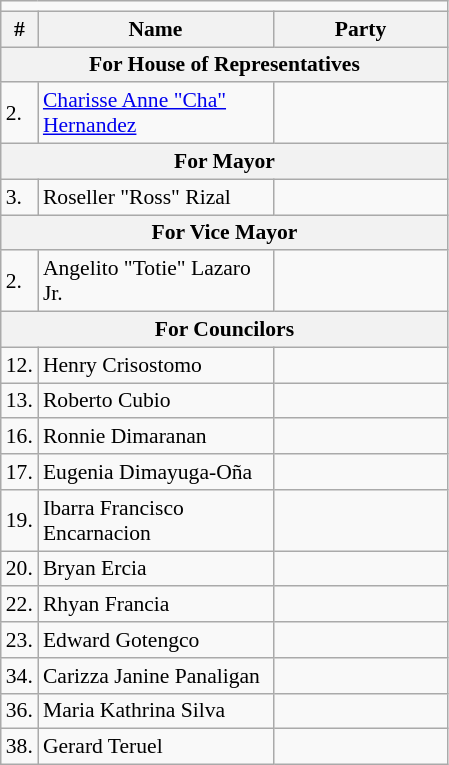<table class=wikitable style="font-size:90%">
<tr>
<td colspan=4 bgcolor=></td>
</tr>
<tr>
<th>#</th>
<th width=150px>Name</th>
<th colspan=2 width=110px>Party</th>
</tr>
<tr>
<th colspan="4">For House of Representatives</th>
</tr>
<tr>
<td>2.</td>
<td><a href='#'>Charisse Anne "Cha" Hernandez</a></td>
<td></td>
</tr>
<tr>
<th colspan="4">For Mayor</th>
</tr>
<tr>
<td>3.</td>
<td>Roseller "Ross" Rizal</td>
<td></td>
</tr>
<tr>
<th colspan="4">For Vice Mayor</th>
</tr>
<tr>
<td>2.</td>
<td>Angelito "Totie" Lazaro Jr.</td>
<td></td>
</tr>
<tr>
<th colspan="4">For Councilors</th>
</tr>
<tr>
<td>12.</td>
<td>Henry Crisostomo</td>
<td></td>
</tr>
<tr>
<td>13.</td>
<td>Roberto Cubio</td>
<td></td>
</tr>
<tr>
<td>16.</td>
<td>Ronnie Dimaranan</td>
<td></td>
</tr>
<tr>
<td>17.</td>
<td>Eugenia Dimayuga-Oña</td>
<td></td>
</tr>
<tr>
<td>19.</td>
<td>Ibarra Francisco Encarnacion</td>
<td></td>
</tr>
<tr>
<td>20.</td>
<td>Bryan Ercia</td>
<td></td>
</tr>
<tr>
<td>22.</td>
<td>Rhyan Francia</td>
<td></td>
</tr>
<tr>
<td>23.</td>
<td>Edward Gotengco</td>
<td></td>
</tr>
<tr>
<td>34.</td>
<td>Carizza Janine Panaligan</td>
<td></td>
</tr>
<tr>
<td>36.</td>
<td>Maria Kathrina Silva</td>
<td></td>
</tr>
<tr>
<td>38.</td>
<td>Gerard Teruel</td>
<td></td>
</tr>
</table>
